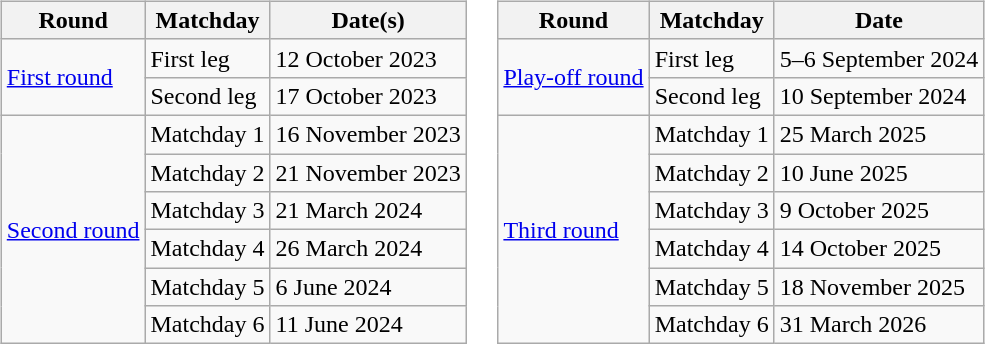<table>
<tr>
<td valign=top><br><table class="wikitable">
<tr>
<th>Round</th>
<th>Matchday</th>
<th>Date(s)</th>
</tr>
<tr>
<td rowspan=2><a href='#'>First round</a></td>
<td>First leg</td>
<td>12 October 2023</td>
</tr>
<tr>
<td>Second leg</td>
<td>17 October 2023</td>
</tr>
<tr>
<td rowspan=6><a href='#'>Second round</a></td>
<td>Matchday 1</td>
<td>16 November 2023</td>
</tr>
<tr>
<td>Matchday 2</td>
<td>21 November 2023</td>
</tr>
<tr>
<td>Matchday 3</td>
<td>21 March 2024</td>
</tr>
<tr>
<td>Matchday 4</td>
<td>26 March 2024</td>
</tr>
<tr>
<td>Matchday 5</td>
<td>6 June 2024</td>
</tr>
<tr>
<td>Matchday 6</td>
<td>11 June 2024</td>
</tr>
</table>
</td>
<td valign=top><br><table class="wikitable">
<tr>
<th>Round</th>
<th>Matchday</th>
<th>Date</th>
</tr>
<tr>
<td rowspan=2><a href='#'>Play-off round</a></td>
<td>First leg</td>
<td>5–6 September 2024</td>
</tr>
<tr>
<td>Second leg</td>
<td>10 September 2024</td>
</tr>
<tr>
<td rowspan=6><a href='#'>Third round</a></td>
<td>Matchday 1</td>
<td>25 March 2025</td>
</tr>
<tr>
<td>Matchday 2</td>
<td>10 June 2025</td>
</tr>
<tr>
<td>Matchday 3</td>
<td>9 October 2025</td>
</tr>
<tr>
<td>Matchday 4</td>
<td>14 October 2025</td>
</tr>
<tr>
<td>Matchday 5</td>
<td>18 November 2025</td>
</tr>
<tr>
<td>Matchday 6</td>
<td>31 March 2026</td>
</tr>
</table>
</td>
</tr>
</table>
